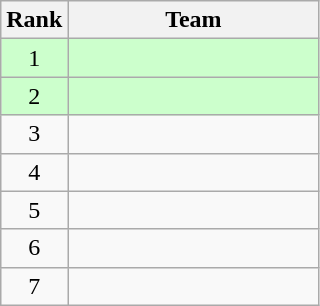<table class="wikitable" style="text-align:center">
<tr>
<th>Rank</th>
<th width=160px>Team</th>
</tr>
<tr bgcolor="#ccffcc">
<td align="center">1</td>
<td align=left></td>
</tr>
<tr bgcolor="#ccffcc">
<td align="center">2</td>
<td align=left></td>
</tr>
<tr>
<td align="center">3</td>
<td align=left></td>
</tr>
<tr>
<td>4</td>
<td align=left></td>
</tr>
<tr>
<td>5</td>
<td align=left></td>
</tr>
<tr>
<td>6</td>
<td align=left></td>
</tr>
<tr>
<td>7</td>
<td align=left></td>
</tr>
</table>
